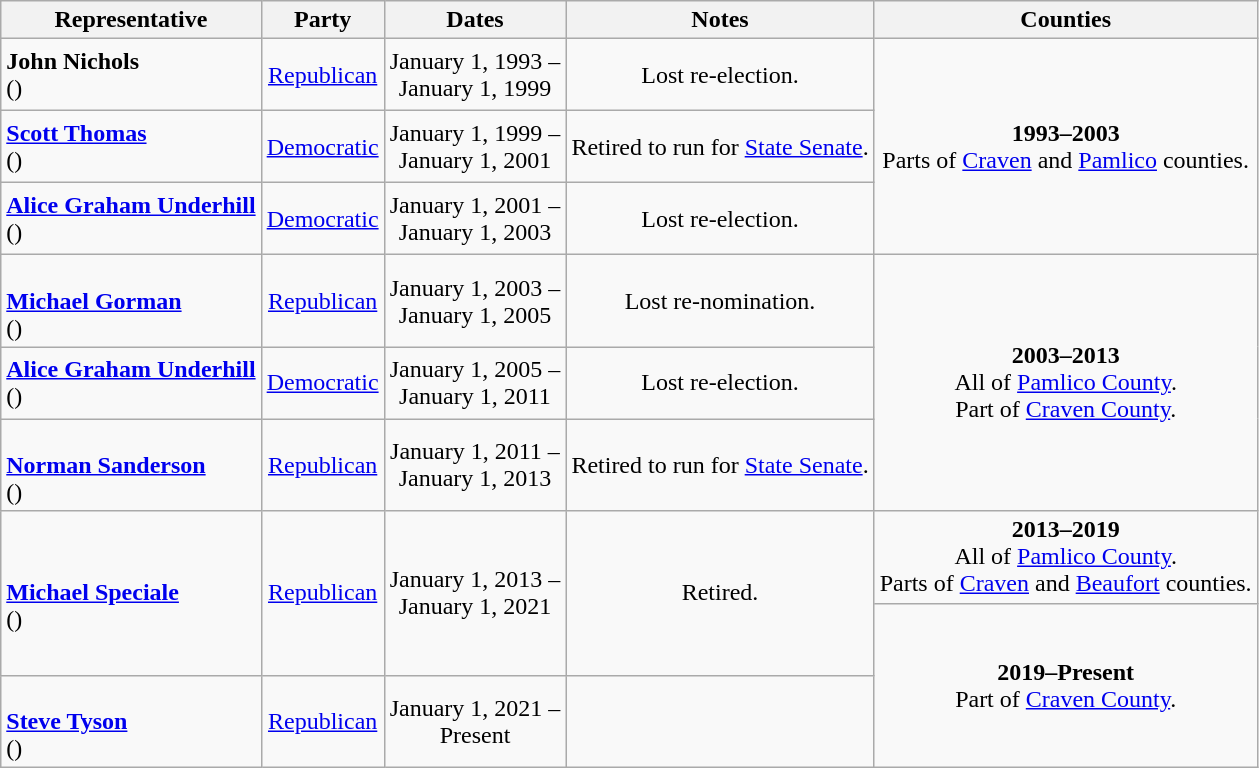<table class=wikitable style="text-align:center">
<tr>
<th>Representative</th>
<th>Party</th>
<th>Dates</th>
<th>Notes</th>
<th>Counties</th>
</tr>
<tr style="height:3em">
<td align=left><strong>John Nichols</strong><br>()</td>
<td><a href='#'>Republican</a></td>
<td nowrap>January 1, 1993 – <br> January 1, 1999</td>
<td>Lost re-election.</td>
<td rowspan=3><strong>1993–2003</strong> <br> Parts of <a href='#'>Craven</a> and <a href='#'>Pamlico</a> counties.</td>
</tr>
<tr style="height:3em">
<td align=left><strong><a href='#'>Scott Thomas</a></strong><br>()</td>
<td><a href='#'>Democratic</a></td>
<td nowrap>January 1, 1999 – <br> January 1, 2001</td>
<td>Retired to run for <a href='#'>State Senate</a>.</td>
</tr>
<tr style="height:3em">
<td align=left><strong><a href='#'>Alice Graham Underhill</a></strong><br>()</td>
<td><a href='#'>Democratic</a></td>
<td nowrap>January 1, 2001 – <br> January 1, 2003</td>
<td>Lost re-election.</td>
</tr>
<tr style="height:3em">
<td align=left><br><strong><a href='#'>Michael Gorman</a></strong><br>()</td>
<td><a href='#'>Republican</a></td>
<td nowrap>January 1, 2003 – <br> January 1, 2005</td>
<td>Lost re-nomination.</td>
<td rowspan=3><strong>2003–2013</strong> <br> All of <a href='#'>Pamlico County</a>. <br> Part of <a href='#'>Craven County</a>.</td>
</tr>
<tr style="height:3em">
<td align=left><strong><a href='#'>Alice Graham Underhill</a></strong><br>()</td>
<td><a href='#'>Democratic</a></td>
<td nowrap>January 1, 2005 – <br> January 1, 2011</td>
<td>Lost re-election.</td>
</tr>
<tr style="height:3em">
<td align=left><br><strong><a href='#'>Norman Sanderson</a></strong><br>()</td>
<td><a href='#'>Republican</a></td>
<td nowrap>January 1, 2011 – <br> January 1, 2013</td>
<td>Retired to run for <a href='#'>State Senate</a>.</td>
</tr>
<tr style="height:3em">
<td rowspan=2 align=left><br><strong><a href='#'>Michael Speciale</a></strong><br>()</td>
<td rowspan=2 ><a href='#'>Republican</a></td>
<td rowspan=2 nowrap>January 1, 2013 – <br> January 1, 2021</td>
<td rowspan=2>Retired.</td>
<td><strong>2013–2019</strong><br> All of <a href='#'>Pamlico County</a>. <br> Parts of <a href='#'>Craven</a> and <a href='#'>Beaufort</a> counties.</td>
</tr>
<tr style="height:3em">
<td rowspan=2><strong>2019–Present</strong> <br> Part of <a href='#'>Craven County</a>.</td>
</tr>
<tr style="height:3em">
<td align=left><br><strong><a href='#'>Steve Tyson</a></strong><br>()</td>
<td><a href='#'>Republican</a></td>
<td nowrap>January 1, 2021 – <br> Present</td>
<td></td>
</tr>
</table>
